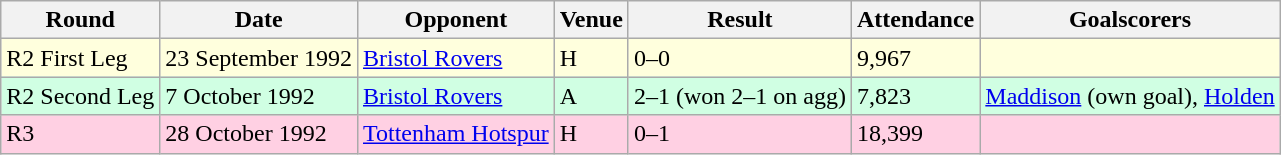<table class="wikitable">
<tr>
<th>Round</th>
<th>Date</th>
<th>Opponent</th>
<th>Venue</th>
<th>Result</th>
<th>Attendance</th>
<th>Goalscorers</th>
</tr>
<tr style="background-color: #ffffdd;">
<td>R2 First Leg</td>
<td>23 September 1992</td>
<td><a href='#'>Bristol Rovers</a></td>
<td>H</td>
<td>0–0</td>
<td>9,967</td>
<td></td>
</tr>
<tr style="background-color: #d0ffe3;">
<td>R2 Second Leg</td>
<td>7 October 1992</td>
<td><a href='#'>Bristol Rovers</a></td>
<td>A</td>
<td>2–1 (won 2–1 on agg)</td>
<td>7,823</td>
<td><a href='#'>Maddison</a> (own goal), <a href='#'>Holden</a></td>
</tr>
<tr style="background-color: #ffd0e3;">
<td>R3</td>
<td>28 October 1992</td>
<td><a href='#'>Tottenham Hotspur</a></td>
<td>H</td>
<td>0–1</td>
<td>18,399</td>
<td></td>
</tr>
</table>
